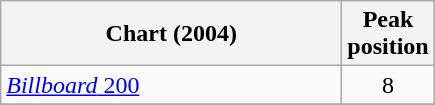<table class="wikitable sortable">
<tr>
<th style="text-align:center; width:220px;">Chart (2004)</th>
<th style="text-align:center;">Peak<br>position</th>
</tr>
<tr>
<td><a href='#'><em>Billboard</em> 200</a></td>
<td style="text-align:center;">8</td>
</tr>
<tr>
</tr>
</table>
